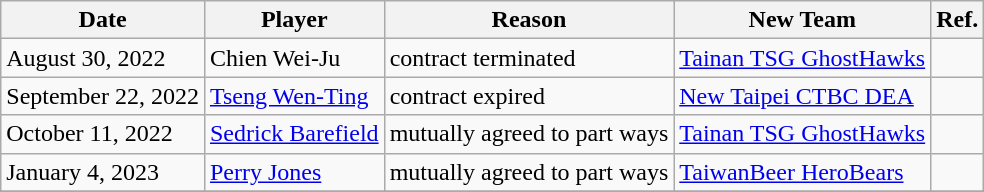<table class="wikitable">
<tr>
<th>Date</th>
<th>Player</th>
<th>Reason</th>
<th>New Team</th>
<th>Ref.</th>
</tr>
<tr>
<td>August 30, 2022</td>
<td>Chien Wei-Ju</td>
<td>contract terminated</td>
<td><a href='#'>Tainan TSG GhostHawks</a></td>
<td></td>
</tr>
<tr>
<td>September 22, 2022</td>
<td><a href='#'>Tseng Wen-Ting</a></td>
<td>contract expired</td>
<td><a href='#'>New Taipei CTBC DEA</a></td>
<td></td>
</tr>
<tr>
<td>October 11, 2022</td>
<td><a href='#'>Sedrick Barefield</a></td>
<td>mutually agreed to part ways</td>
<td><a href='#'>Tainan TSG GhostHawks</a></td>
<td></td>
</tr>
<tr>
<td>January 4, 2023</td>
<td><a href='#'>Perry Jones</a></td>
<td>mutually agreed to part ways</td>
<td><a href='#'>TaiwanBeer HeroBears</a></td>
<td></td>
</tr>
<tr>
</tr>
</table>
